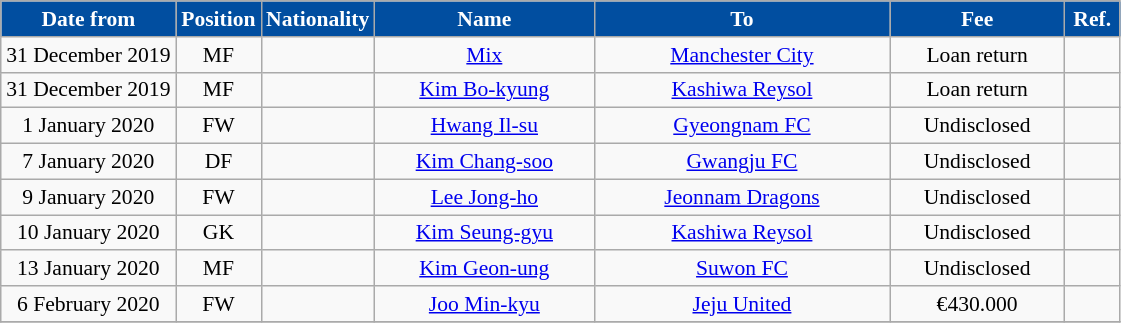<table class="wikitable" style="text-align:center; font-size:90%; ">
<tr>
<th style="background:#014ea0; color:#FFFFFF; width:110px;">Date from</th>
<th style="background:#014ea0; color:#FFFFFF; width:50px;">Position</th>
<th style="background:#014ea0; color:#FFFFFF; width:50px;">Nationality</th>
<th style="background:#014ea0; color:#FFFFFF; width:140px;">Name</th>
<th style="background:#014ea0; color:#FFFFFF; width:190px;">To</th>
<th style="background:#014ea0; color:#FFFFFF; width:110px;">Fee</th>
<th style="background:#014ea0; color:#FFFFFF; width:30px;">Ref.</th>
</tr>
<tr>
<td>31 December 2019</td>
<td>MF</td>
<td></td>
<td><a href='#'>Mix</a></td>
<td> <a href='#'>Manchester City</a></td>
<td>Loan return</td>
<td></td>
</tr>
<tr>
<td>31 December 2019</td>
<td>MF</td>
<td></td>
<td><a href='#'>Kim Bo-kyung</a></td>
<td> <a href='#'>Kashiwa Reysol</a></td>
<td>Loan return</td>
<td></td>
</tr>
<tr>
<td>1 January 2020</td>
<td>FW</td>
<td></td>
<td><a href='#'>Hwang Il-su</a></td>
<td> <a href='#'>Gyeongnam FC</a></td>
<td>Undisclosed</td>
<td></td>
</tr>
<tr>
<td>7 January 2020</td>
<td>DF</td>
<td></td>
<td><a href='#'>Kim Chang-soo</a></td>
<td> <a href='#'>Gwangju FC</a></td>
<td>Undisclosed</td>
<td></td>
</tr>
<tr>
<td>9 January 2020</td>
<td>FW</td>
<td></td>
<td><a href='#'>Lee Jong-ho</a></td>
<td> <a href='#'>Jeonnam Dragons</a></td>
<td>Undisclosed</td>
<td></td>
</tr>
<tr>
<td>10 January 2020</td>
<td>GK</td>
<td></td>
<td><a href='#'>Kim Seung-gyu</a></td>
<td> <a href='#'>Kashiwa Reysol</a></td>
<td>Undisclosed</td>
<td></td>
</tr>
<tr>
<td>13 January 2020</td>
<td>MF</td>
<td></td>
<td><a href='#'>Kim Geon-ung</a></td>
<td> <a href='#'>Suwon FC</a></td>
<td>Undisclosed</td>
<td></td>
</tr>
<tr>
<td>6 February 2020</td>
<td>FW</td>
<td></td>
<td><a href='#'>Joo Min-kyu</a></td>
<td> <a href='#'>Jeju United</a></td>
<td>€430.000</td>
<td></td>
</tr>
<tr>
</tr>
</table>
